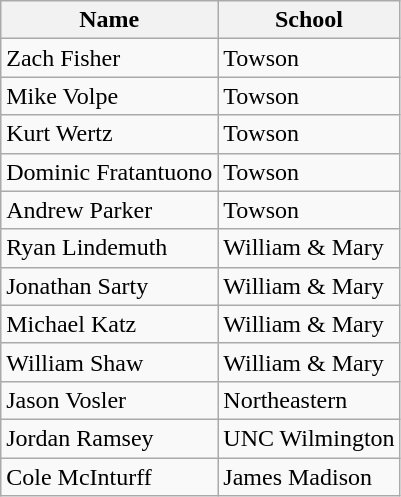<table class=wikitable>
<tr>
<th>Name</th>
<th>School</th>
</tr>
<tr>
<td>Zach Fisher</td>
<td>Towson</td>
</tr>
<tr>
<td>Mike Volpe</td>
<td>Towson</td>
</tr>
<tr>
<td>Kurt Wertz</td>
<td>Towson</td>
</tr>
<tr>
<td>Dominic Fratantuono</td>
<td>Towson</td>
</tr>
<tr>
<td>Andrew Parker</td>
<td>Towson</td>
</tr>
<tr>
<td>Ryan Lindemuth</td>
<td>William & Mary</td>
</tr>
<tr>
<td>Jonathan Sarty</td>
<td>William & Mary</td>
</tr>
<tr>
<td>Michael Katz</td>
<td>William & Mary</td>
</tr>
<tr>
<td>William Shaw</td>
<td>William & Mary</td>
</tr>
<tr>
<td>Jason Vosler</td>
<td>Northeastern</td>
</tr>
<tr>
<td>Jordan Ramsey</td>
<td>UNC Wilmington</td>
</tr>
<tr>
<td>Cole McInturff</td>
<td>James Madison</td>
</tr>
</table>
